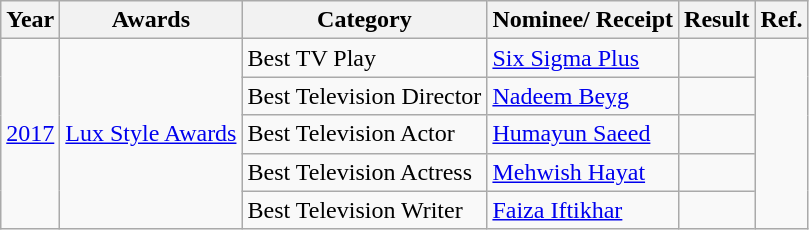<table class="wikitable">
<tr>
<th>Year</th>
<th>Awards</th>
<th>Category</th>
<th>Nominee/ Receipt</th>
<th>Result</th>
<th>Ref.</th>
</tr>
<tr>
<td rowspan="5"><a href='#'>2017</a></td>
<td rowspan="5"><a href='#'>Lux Style Awards</a></td>
<td>Best TV Play</td>
<td><a href='#'>Six Sigma Plus</a></td>
<td></td>
<td rowspan="5"></td>
</tr>
<tr>
<td>Best Television Director</td>
<td><a href='#'>Nadeem Beyg</a></td>
<td></td>
</tr>
<tr>
<td>Best Television Actor</td>
<td><a href='#'>Humayun Saeed</a></td>
<td></td>
</tr>
<tr>
<td>Best Television Actress</td>
<td><a href='#'>Mehwish Hayat</a></td>
<td></td>
</tr>
<tr>
<td>Best Television Writer</td>
<td><a href='#'>Faiza Iftikhar</a></td>
<td></td>
</tr>
</table>
